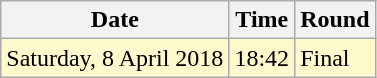<table class="wikitable">
<tr>
<th>Date</th>
<th>Time</th>
<th>Round</th>
</tr>
<tr>
<td style=background:lemonchiffon>Saturday, 8 April 2018</td>
<td style=background:lemonchiffon>18:42</td>
<td style=background:lemonchiffon>Final</td>
</tr>
</table>
